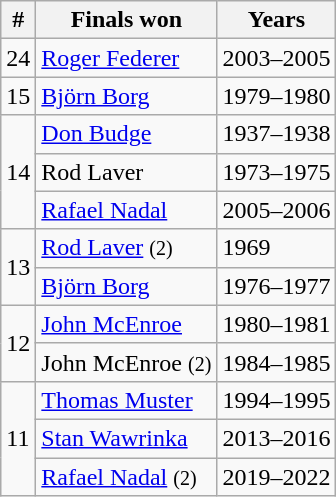<table class=wikitable style="display:inline-table;">
<tr>
<th>#</th>
<th>Finals won</th>
<th>Years</th>
</tr>
<tr>
<td>24</td>
<td> <a href='#'>Roger Federer</a></td>
<td>2003–2005</td>
</tr>
<tr>
<td>15</td>
<td> <a href='#'>Björn Borg</a></td>
<td>1979–1980</td>
</tr>
<tr>
<td rowspan="3">14</td>
<td> <a href='#'>Don Budge</a></td>
<td>1937–1938</td>
</tr>
<tr>
<td> Rod Laver</td>
<td>1973–1975</td>
</tr>
<tr>
<td> <a href='#'>Rafael Nadal</a></td>
<td>2005–2006</td>
</tr>
<tr>
<td rowspan="2">13</td>
<td> <a href='#'>Rod Laver</a> <small>(2)</small></td>
<td>1969</td>
</tr>
<tr>
<td> <a href='#'>Björn Borg</a></td>
<td>1976–1977</td>
</tr>
<tr>
<td rowspan="2">12</td>
<td> <a href='#'>John McEnroe</a></td>
<td>1980–1981</td>
</tr>
<tr>
<td> John McEnroe <small>(2)</small></td>
<td>1984–1985</td>
</tr>
<tr>
<td rowspan="3">11</td>
<td> <a href='#'>Thomas Muster</a></td>
<td>1994–1995</td>
</tr>
<tr>
<td> <a href='#'>Stan Wawrinka</a></td>
<td>2013–2016</td>
</tr>
<tr>
<td> <a href='#'>Rafael Nadal</a> <small>(2)</small></td>
<td>2019–2022</td>
</tr>
</table>
